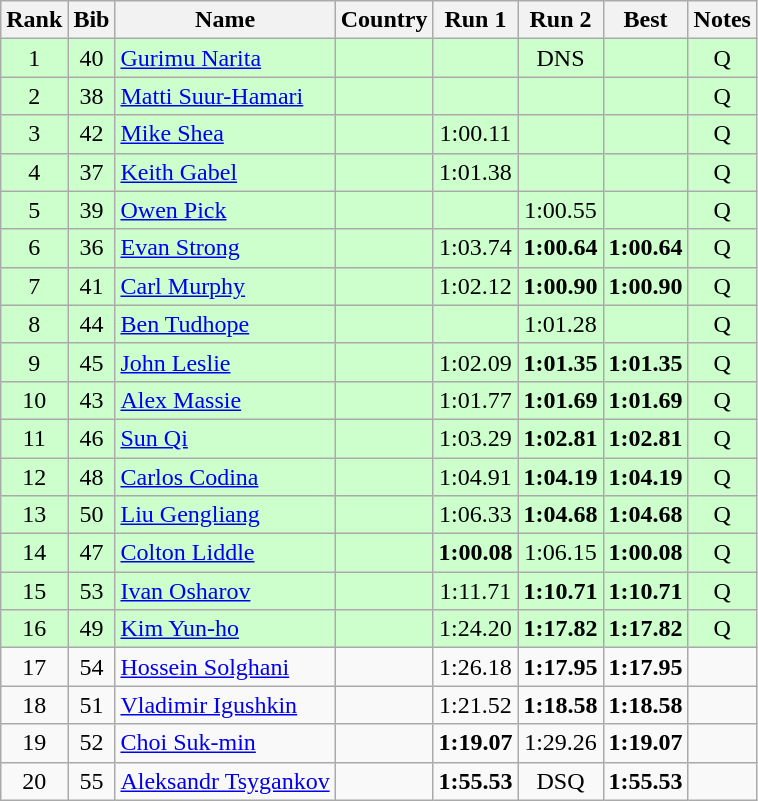<table class="wikitable sortable" style="text-align:center">
<tr>
<th>Rank</th>
<th>Bib</th>
<th>Name</th>
<th>Country</th>
<th>Run 1</th>
<th>Run 2</th>
<th>Best</th>
<th>Notes</th>
</tr>
<tr bgcolor="ccffcc">
<td>1</td>
<td>40</td>
<td align="left"><a href='#'>Gurimu Narita</a></td>
<td align="left"></td>
<td><strong></strong></td>
<td>DNS</td>
<td><strong></strong></td>
<td>Q</td>
</tr>
<tr bgcolor="ccffcc">
<td>2</td>
<td>38</td>
<td align="left"><a href='#'>Matti Suur-Hamari</a></td>
<td align="left"></td>
<td><strong></strong></td>
<td></td>
<td><strong></strong></td>
<td>Q</td>
</tr>
<tr bgcolor="ccffcc">
<td>3</td>
<td>42</td>
<td align="left"><a href='#'>Mike Shea</a></td>
<td align="left"></td>
<td>1:00.11</td>
<td><strong></strong></td>
<td><strong></strong></td>
<td>Q</td>
</tr>
<tr bgcolor="ccffcc">
<td>4</td>
<td>37</td>
<td align="left"><a href='#'>Keith Gabel</a></td>
<td align="left"></td>
<td>1:01.38</td>
<td><strong></strong></td>
<td><strong></strong></td>
<td>Q</td>
</tr>
<tr bgcolor="ccffcc">
<td>5</td>
<td>39</td>
<td align="left"><a href='#'>Owen Pick</a></td>
<td align="left"></td>
<td><strong></strong></td>
<td>1:00.55</td>
<td><strong></strong></td>
<td>Q</td>
</tr>
<tr bgcolor="ccffcc">
<td>6</td>
<td>36</td>
<td align="left"><a href='#'>Evan Strong</a></td>
<td align="left"></td>
<td>1:03.74</td>
<td><strong>1:00.64</strong></td>
<td><strong>1:00.64</strong></td>
<td>Q</td>
</tr>
<tr bgcolor="ccffcc">
<td>7</td>
<td>41</td>
<td align="left"><a href='#'>Carl Murphy</a></td>
<td align="left"></td>
<td>1:02.12</td>
<td><strong>1:00.90</strong></td>
<td><strong>1:00.90</strong></td>
<td>Q</td>
</tr>
<tr bgcolor="ccffcc">
<td>8</td>
<td>44</td>
<td align="left"><a href='#'>Ben Tudhope</a></td>
<td align="left"></td>
<td><strong></strong></td>
<td>1:01.28</td>
<td><strong></strong></td>
<td>Q</td>
</tr>
<tr bgcolor="ccffcc">
<td>9</td>
<td>45</td>
<td align="left"><a href='#'>John Leslie</a></td>
<td align="left"></td>
<td>1:02.09</td>
<td><strong>1:01.35</strong></td>
<td><strong>1:01.35</strong></td>
<td>Q</td>
</tr>
<tr bgcolor="ccffcc">
<td>10</td>
<td>43</td>
<td align="left"><a href='#'>Alex Massie</a></td>
<td align="left"></td>
<td>1:01.77</td>
<td><strong>1:01.69</strong></td>
<td><strong>1:01.69</strong></td>
<td>Q</td>
</tr>
<tr bgcolor="ccffcc">
<td>11</td>
<td>46</td>
<td align=left><a href='#'>Sun Qi</a></td>
<td align=left></td>
<td>1:03.29</td>
<td><strong>1:02.81</strong></td>
<td><strong>1:02.81</strong></td>
<td>Q</td>
</tr>
<tr bgcolor="ccffcc">
<td>12</td>
<td>48</td>
<td align="left"><a href='#'>Carlos Codina</a></td>
<td align="left"></td>
<td>1:04.91</td>
<td><strong>1:04.19</strong></td>
<td><strong>1:04.19</strong></td>
<td>Q</td>
</tr>
<tr bgcolor="ccffcc">
<td>13</td>
<td>50</td>
<td align="left"><a href='#'>Liu Gengliang</a></td>
<td align="left"></td>
<td>1:06.33</td>
<td><strong>1:04.68</strong></td>
<td><strong>1:04.68</strong></td>
<td>Q</td>
</tr>
<tr bgcolor="ccffcc">
<td>14</td>
<td>47</td>
<td align="left"><a href='#'>Colton Liddle</a></td>
<td align="left"></td>
<td><strong>1:00.08</strong></td>
<td>1:06.15</td>
<td><strong>1:00.08</strong></td>
<td>Q</td>
</tr>
<tr bgcolor="ccffcc">
<td>15</td>
<td>53</td>
<td align="left"><a href='#'>Ivan Osharov</a></td>
<td align="left"></td>
<td>1:11.71</td>
<td><strong>1:10.71</strong></td>
<td><strong>1:10.71</strong></td>
<td>Q</td>
</tr>
<tr bgcolor="ccffcc">
<td>16</td>
<td>49</td>
<td align="left"><a href='#'>Kim Yun-ho</a></td>
<td align="left"></td>
<td>1:24.20</td>
<td><strong>1:17.82</strong></td>
<td><strong>1:17.82</strong></td>
<td>Q</td>
</tr>
<tr>
<td>17</td>
<td>54</td>
<td align="left"><a href='#'>Hossein Solghani</a></td>
<td align="left"></td>
<td>1:26.18</td>
<td><strong>1:17.95</strong></td>
<td><strong>1:17.95</strong></td>
<td></td>
</tr>
<tr>
<td>18</td>
<td>51</td>
<td align="left"><a href='#'>Vladimir Igushkin</a></td>
<td align="left"></td>
<td>1:21.52</td>
<td><strong>1:18.58</strong></td>
<td><strong>1:18.58</strong></td>
<td></td>
</tr>
<tr>
<td>19</td>
<td>52</td>
<td align="left"><a href='#'>Choi Suk-min</a></td>
<td align="left"></td>
<td><strong>1:19.07</strong></td>
<td>1:29.26</td>
<td><strong>1:19.07</strong></td>
<td></td>
</tr>
<tr>
<td>20</td>
<td>55</td>
<td align="left"><a href='#'>Aleksandr Tsygankov</a></td>
<td align=left></td>
<td><strong>1:55.53</strong></td>
<td>DSQ</td>
<td><strong>1:55.53</strong></td>
<td></td>
</tr>
</table>
